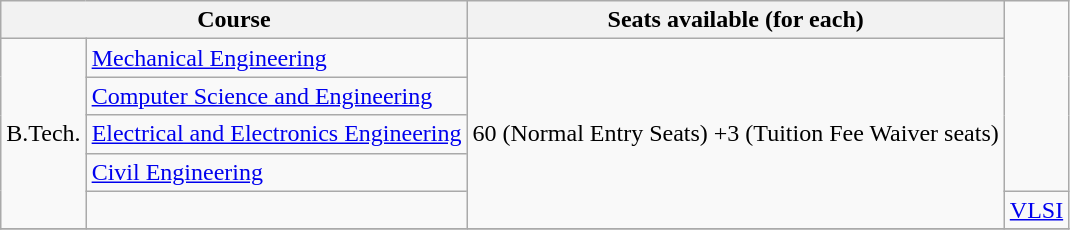<table class="wikitable sortable">
<tr>
<th colspan=2>Course</th>
<th>Seats available (for each)</th>
</tr>
<tr>
<td rowspan=5>B.Tech.</td>
<td><a href='#'>Mechanical Engineering</a></td>
<td rowspan=5>60 (Normal Entry Seats)  +3 (Tuition Fee Waiver seats)</td>
</tr>
<tr>
<td><a href='#'>Computer Science and Engineering</a></td>
</tr>
<tr>
<td><a href='#'>Electrical and Electronics Engineering</a></td>
</tr>
<tr>
<td><a href='#'>Civil Engineering</a></td>
</tr>
<tr>
<td></td>
<td><a href='#'>VLSI </a></td>
</tr>
<tr 30>
</tr>
</table>
